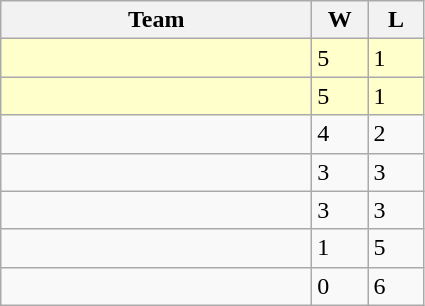<table class="wikitable">
<tr>
<th width="200px">Team</th>
<th width="30px">W</th>
<th width="30px">L</th>
</tr>
<tr bgcolor=#ffffcc>
<td></td>
<td>5</td>
<td>1</td>
</tr>
<tr bgcolor=#ffffcc>
<td></td>
<td>5</td>
<td>1</td>
</tr>
<tr>
<td></td>
<td>4</td>
<td>2</td>
</tr>
<tr>
<td></td>
<td>3</td>
<td>3</td>
</tr>
<tr>
<td></td>
<td>3</td>
<td>3</td>
</tr>
<tr>
<td></td>
<td>1</td>
<td>5</td>
</tr>
<tr>
<td></td>
<td>0</td>
<td>6</td>
</tr>
</table>
